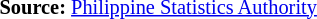<table style="font-size:85%;" '|>
<tr>
<td><br><p>
<strong>Source:</strong> <a href='#'>Philippine Statistics Authority</a>
</p></td>
</tr>
</table>
